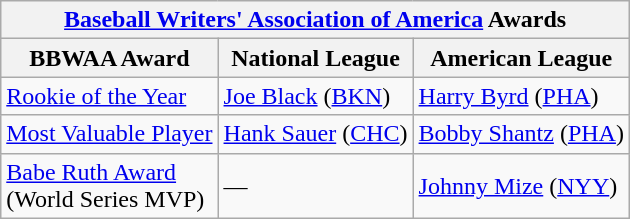<table class="wikitable">
<tr>
<th colspan="3"><a href='#'>Baseball Writers' Association of America</a> Awards</th>
</tr>
<tr>
<th>BBWAA Award</th>
<th>National League</th>
<th>American League</th>
</tr>
<tr>
<td><a href='#'>Rookie of the Year</a></td>
<td><a href='#'>Joe Black</a> (<a href='#'>BKN</a>)</td>
<td><a href='#'>Harry Byrd</a> (<a href='#'>PHA</a>)</td>
</tr>
<tr>
<td><a href='#'>Most Valuable Player</a></td>
<td><a href='#'>Hank Sauer</a> (<a href='#'>CHC</a>)</td>
<td><a href='#'>Bobby Shantz</a> (<a href='#'>PHA</a>)</td>
</tr>
<tr>
<td><a href='#'>Babe Ruth Award</a><br>(World Series MVP)</td>
<td>—</td>
<td><a href='#'>Johnny Mize</a> (<a href='#'>NYY</a>)</td>
</tr>
</table>
